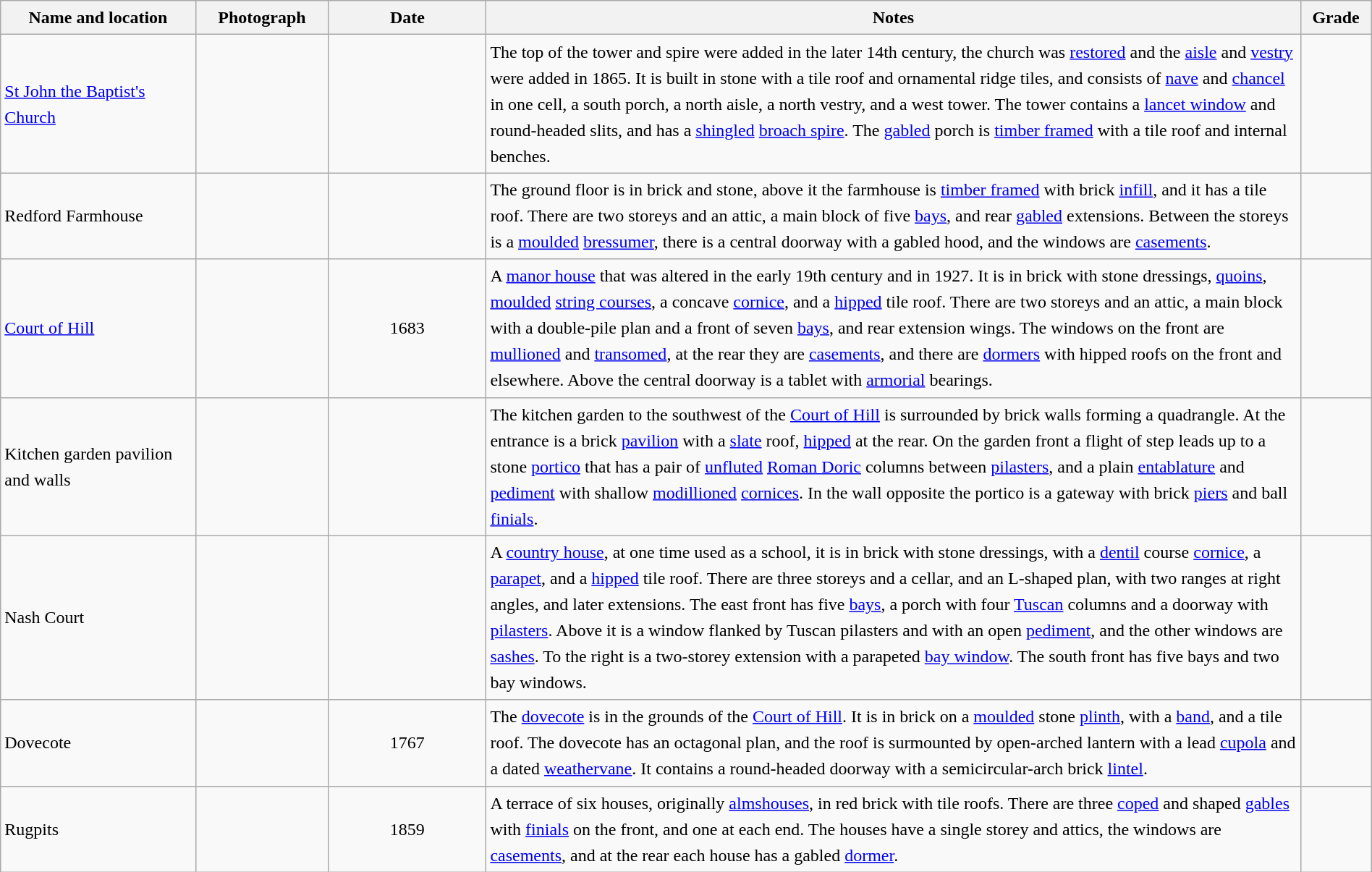<table class="wikitable sortable plainrowheaders" style="width:100%; border:0; text-align:left; line-height:150%;">
<tr>
<th scope="col"  style="width:150px">Name and location</th>
<th scope="col"  style="width:100px" class="unsortable">Photograph</th>
<th scope="col"  style="width:120px">Date</th>
<th scope="col"  style="width:650px" class="unsortable">Notes</th>
<th scope="col"  style="width:50px">Grade</th>
</tr>
<tr>
<td><a href='#'>St John the Baptist's Church</a><br><small></small></td>
<td></td>
<td align="center"></td>
<td>The top of the tower and spire were added in the later 14th century, the church was <a href='#'>restored</a> and the <a href='#'>aisle</a> and <a href='#'>vestry</a> were added in 1865.  It is built in stone with a tile roof and ornamental ridge tiles, and consists of <a href='#'>nave</a> and <a href='#'>chancel</a> in one cell, a south porch, a north aisle, a north vestry, and a west tower.  The tower contains a <a href='#'>lancet window</a> and round-headed slits, and has a <a href='#'>shingled</a> <a href='#'>broach spire</a>.  The <a href='#'>gabled</a> porch is <a href='#'>timber framed</a> with a tile roof and internal benches.</td>
<td align="center" ></td>
</tr>
<tr>
<td>Redford Farmhouse<br><small></small></td>
<td></td>
<td align="center"></td>
<td>The ground floor is in brick and stone, above it the farmhouse is <a href='#'>timber framed</a> with brick <a href='#'>infill</a>, and it has a tile roof.  There are two storeys and an attic, a main block of five <a href='#'>bays</a>, and rear <a href='#'>gabled</a> extensions.  Between the storeys is a <a href='#'>moulded</a> <a href='#'>bressumer</a>, there is a central doorway with a gabled hood, and the windows are <a href='#'>casements</a>.</td>
<td align="center" ></td>
</tr>
<tr>
<td><a href='#'>Court of Hill</a><br><small></small></td>
<td></td>
<td align="center">1683</td>
<td>A <a href='#'>manor house</a> that was altered in the early 19th century and in 1927.  It is in brick with stone dressings, <a href='#'>quoins</a>, <a href='#'>moulded</a> <a href='#'>string courses</a>, a concave <a href='#'>cornice</a>, and a <a href='#'>hipped</a> tile roof.  There are two storeys and an attic, a main block with a double-pile plan and a front of seven <a href='#'>bays</a>, and rear extension wings.  The windows on the front are <a href='#'>mullioned</a> and <a href='#'>transomed</a>, at the rear they are <a href='#'>casements</a>, and there are <a href='#'>dormers</a> with hipped roofs on the front and elsewhere.  Above the central doorway is a tablet with <a href='#'>armorial</a> bearings.  </td>
<td align="center" ></td>
</tr>
<tr>
<td>Kitchen garden pavilion and walls<br><small></small></td>
<td></td>
<td align="center"></td>
<td>The kitchen garden to the southwest of the <a href='#'>Court of Hill</a> is surrounded by brick walls forming a quadrangle.  At the entrance is a brick <a href='#'>pavilion</a> with a <a href='#'>slate</a> roof, <a href='#'>hipped</a> at the rear.  On the garden front a flight of step leads up to a stone <a href='#'>portico</a> that has a pair of <a href='#'>unfluted</a> <a href='#'>Roman Doric</a> columns between <a href='#'>pilasters</a>, and a plain <a href='#'>entablature</a> and <a href='#'>pediment</a> with shallow <a href='#'>modillioned</a> <a href='#'>cornices</a>.  In the wall opposite the portico is a gateway with brick <a href='#'>piers</a> and ball <a href='#'>finials</a>.</td>
<td align="center" ></td>
</tr>
<tr>
<td>Nash Court<br><small></small></td>
<td></td>
<td align="center"></td>
<td>A <a href='#'>country house</a>, at one time used as a school, it is in brick with stone dressings, with a <a href='#'>dentil</a> course <a href='#'>cornice</a>, a <a href='#'>parapet</a>, and a <a href='#'>hipped</a> tile roof.  There are three storeys and a cellar, and an L-shaped plan, with two ranges at right angles, and later extensions.  The east front has five <a href='#'>bays</a>, a porch with four <a href='#'>Tuscan</a> columns and a doorway with <a href='#'>pilasters</a>.  Above it is a window flanked by Tuscan pilasters and with an open <a href='#'>pediment</a>, and the other windows are <a href='#'>sashes</a>.  To the right is a two-storey extension with a parapeted <a href='#'>bay window</a>.  The south front has five bays and two bay windows.</td>
<td align="center" ></td>
</tr>
<tr>
<td>Dovecote<br><small></small></td>
<td></td>
<td align="center">1767</td>
<td>The <a href='#'>dovecote</a> is in the grounds of the <a href='#'>Court of Hill</a>.  It is in brick on a <a href='#'>moulded</a> stone <a href='#'>plinth</a>, with a <a href='#'>band</a>, and a tile roof.  The dovecote has an octagonal plan, and the roof is surmounted by open-arched lantern with a lead <a href='#'>cupola</a> and a dated <a href='#'>weathervane</a>.  It contains a round-headed doorway with a semicircular-arch brick <a href='#'>lintel</a>.</td>
<td align="center" ></td>
</tr>
<tr>
<td>Rugpits<br><small></small></td>
<td></td>
<td align="center">1859</td>
<td>A terrace of six houses, originally <a href='#'>almshouses</a>, in red brick with tile roofs.  There are three <a href='#'>coped</a> and shaped <a href='#'>gables</a> with <a href='#'>finials</a> on the front, and one at each end.  The houses have a single storey and attics, the windows are <a href='#'>casements</a>, and at the rear each house has a gabled <a href='#'>dormer</a>.</td>
<td align="center" ></td>
</tr>
<tr>
</tr>
</table>
